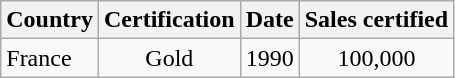<table class="wikitable sortable">
<tr>
<th bgcolor="#ebf5ff">Country</th>
<th bgcolor="#ebf5ff">Certification</th>
<th bgcolor="#ebf5ff">Date</th>
<th bgcolor="#ebf5ff">Sales certified</th>
</tr>
<tr>
<td>France</td>
<td align="center">Gold</td>
<td align="center">1990</td>
<td align="center">100,000</td>
</tr>
</table>
